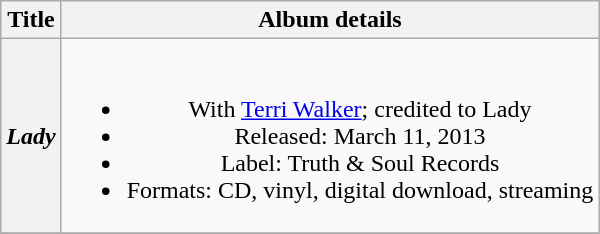<table class="wikitable plainrowheaders" style="text-align:center;">
<tr>
<th scope="col">Title</th>
<th scope="col">Album details</th>
</tr>
<tr>
<th scope="row"><em>Lady</em></th>
<td><br><ul><li>With <a href='#'>Terri Walker</a>; credited to Lady</li><li>Released: March 11, 2013</li><li>Label: Truth & Soul Records</li><li>Formats: CD, vinyl, digital download, streaming</li></ul></td>
</tr>
<tr>
</tr>
</table>
